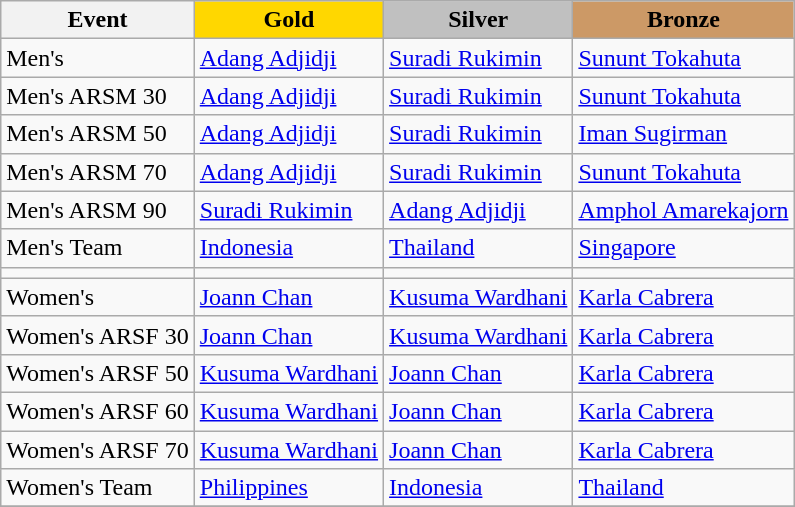<table class="wikitable">
<tr>
<th>Event</th>
<th style="background: gold">Gold</th>
<th style="background: silver">Silver</th>
<th style="background: #cc9966">Bronze</th>
</tr>
<tr>
<td>Men's</td>
<td> <a href='#'>Adang Adjidji</a></td>
<td> <a href='#'>Suradi Rukimin</a></td>
<td> <a href='#'>Sununt Tokahuta</a></td>
</tr>
<tr>
<td>Men's ARSM 30</td>
<td> <a href='#'>Adang Adjidji</a></td>
<td> <a href='#'>Suradi Rukimin</a></td>
<td> <a href='#'>Sununt Tokahuta</a></td>
</tr>
<tr>
<td>Men's ARSM 50</td>
<td> <a href='#'>Adang Adjidji</a></td>
<td> <a href='#'>Suradi Rukimin</a></td>
<td> <a href='#'>Iman Sugirman</a></td>
</tr>
<tr>
<td>Men's ARSM 70</td>
<td> <a href='#'>Adang Adjidji</a></td>
<td> <a href='#'>Suradi Rukimin</a></td>
<td> <a href='#'>Sununt Tokahuta</a></td>
</tr>
<tr>
<td>Men's ARSM 90</td>
<td> <a href='#'>Suradi Rukimin</a></td>
<td> <a href='#'>Adang Adjidji</a></td>
<td> <a href='#'>Amphol Amarekajorn</a></td>
</tr>
<tr>
<td>Men's Team</td>
<td> <a href='#'>Indonesia</a></td>
<td> <a href='#'>Thailand</a></td>
<td> <a href='#'>Singapore</a></td>
</tr>
<tr>
<td></td>
<td></td>
<td></td>
</tr>
<tr>
<td>Women's</td>
<td> <a href='#'>Joann Chan</a></td>
<td> <a href='#'>Kusuma Wardhani</a></td>
<td> <a href='#'>Karla Cabrera</a></td>
</tr>
<tr>
<td>Women's ARSF 30</td>
<td> <a href='#'>Joann Chan</a></td>
<td> <a href='#'>Kusuma Wardhani</a></td>
<td> <a href='#'>Karla Cabrera</a></td>
</tr>
<tr>
<td>Women's ARSF 50</td>
<td> <a href='#'>Kusuma Wardhani</a></td>
<td> <a href='#'>Joann Chan</a></td>
<td> <a href='#'>Karla Cabrera</a></td>
</tr>
<tr>
<td>Women's ARSF 60</td>
<td> <a href='#'>Kusuma Wardhani</a></td>
<td> <a href='#'>Joann Chan</a></td>
<td> <a href='#'>Karla Cabrera</a></td>
</tr>
<tr>
<td>Women's ARSF 70</td>
<td> <a href='#'>Kusuma Wardhani</a></td>
<td> <a href='#'>Joann Chan</a></td>
<td> <a href='#'>Karla Cabrera</a></td>
</tr>
<tr>
<td>Women's Team</td>
<td> <a href='#'>Philippines</a></td>
<td> <a href='#'>Indonesia</a></td>
<td> <a href='#'>Thailand</a></td>
</tr>
<tr>
</tr>
</table>
